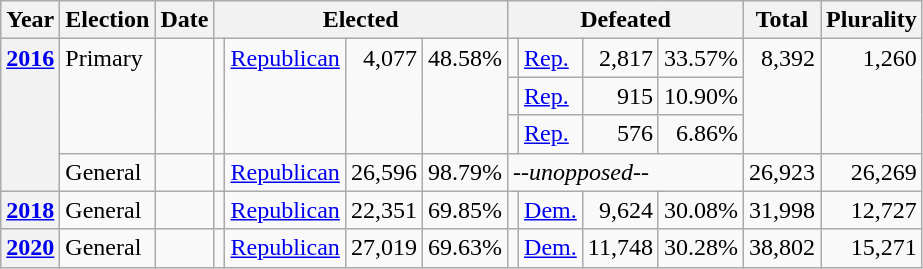<table class="wikitable">
<tr>
<th>Year</th>
<th>Election</th>
<th>Date</th>
<th colspan="4">Elected</th>
<th colspan="4">Defeated</th>
<th>Total</th>
<th>Plurality</th>
</tr>
<tr>
<th rowspan="4" valign="top"><a href='#'>2016</a></th>
<td rowspan="3" valign="top">Primary</td>
<td rowspan="3" valign="top"></td>
<td rowspan="3" valign="top"></td>
<td rowspan="3" valign="top" ><a href='#'>Republican</a></td>
<td rowspan="3" align="right" valign="top">4,077</td>
<td rowspan="3" align="right" valign="top">48.58%</td>
<td valign="top"></td>
<td valign="top" ><a href='#'>Rep.</a></td>
<td align="right" valign="top">2,817</td>
<td align="right" valign="top">33.57%</td>
<td rowspan="3" align="right" valign="top">8,392</td>
<td rowspan="3" align="right" valign="top">1,260</td>
</tr>
<tr>
<td valign="top"></td>
<td valign="top" ><a href='#'>Rep.</a></td>
<td align="right" valign="top">915</td>
<td align="right" valign="top">10.90%</td>
</tr>
<tr>
<td valign="top"></td>
<td valign="top" ><a href='#'>Rep.</a></td>
<td align="right" valign="top">576</td>
<td align="right" valign="top">6.86%</td>
</tr>
<tr>
<td valign="top">General</td>
<td valign="top"></td>
<td valign="top"></td>
<td valign="top" ><a href='#'>Republican</a></td>
<td align="right" valign="top">26,596</td>
<td align="right" valign="top">98.79%</td>
<td colspan="4" valign="top">--<em>unopposed--</em></td>
<td align="right" valign="top">26,923</td>
<td align="right" valign="top">26,269</td>
</tr>
<tr>
<th valign="top"><a href='#'>2018</a></th>
<td valign="top">General</td>
<td valign="top"></td>
<td valign="top"></td>
<td valign="top" ><a href='#'>Republican</a></td>
<td align="right" valign="top">22,351</td>
<td align="right" valign="top">69.85%</td>
<td valign="top"></td>
<td valign="top" ><a href='#'>Dem.</a></td>
<td align="right" valign="top">9,624</td>
<td align="right" valign="top">30.08%</td>
<td align="right" valign="top">31,998</td>
<td align="right" valign="top">12,727</td>
</tr>
<tr>
<th valign="top"><a href='#'>2020</a></th>
<td valign="top">General</td>
<td valign="top"></td>
<td valign="top"></td>
<td valign="top" ><a href='#'>Republican</a></td>
<td align="right" valign="top">27,019</td>
<td align="right" valign="top">69.63%</td>
<td valign="top"></td>
<td valign="top" ><a href='#'>Dem.</a></td>
<td align="right" valign="top">11,748</td>
<td align="right" valign="top">30.28%</td>
<td align="right" valign="top">38,802</td>
<td align="right" valign="top">15,271</td>
</tr>
</table>
